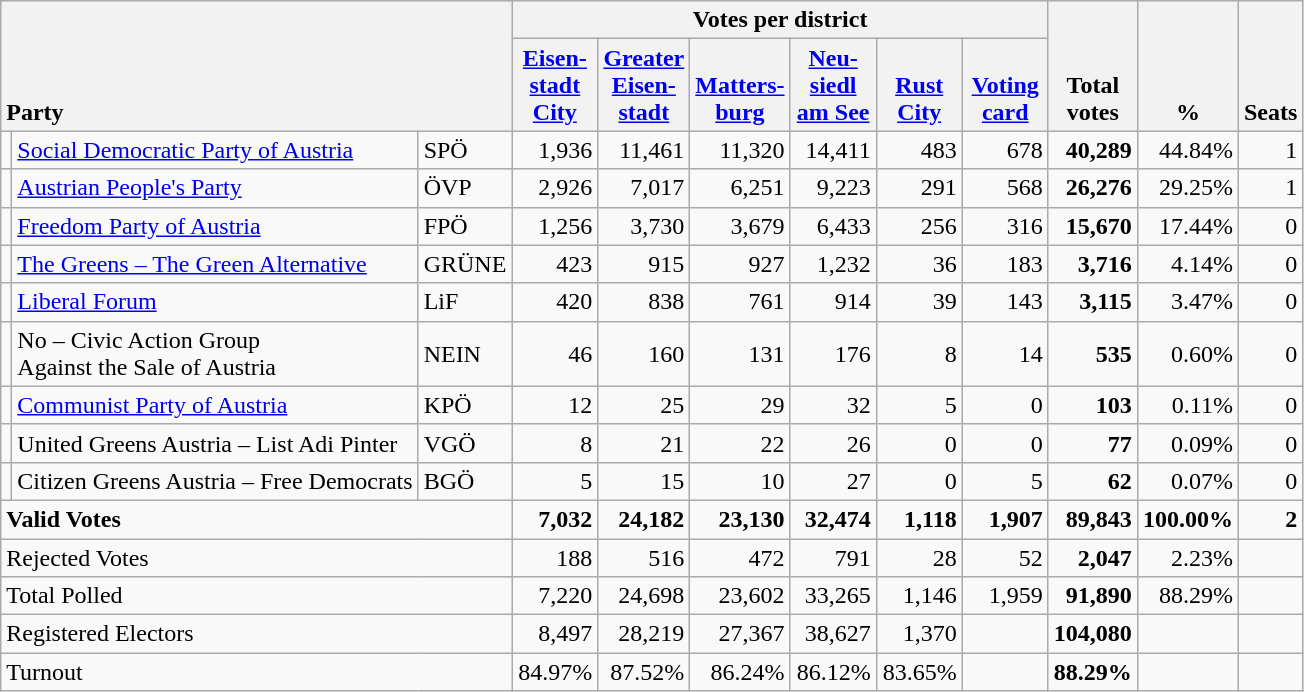<table class="wikitable" border="1" style="text-align:right;">
<tr>
<th style="text-align:left;" valign=bottom rowspan=2 colspan=3>Party</th>
<th colspan=6>Votes per district</th>
<th align=center valign=bottom rowspan=2 width="50">Total<br>votes</th>
<th align=center valign=bottom rowspan=2 width="50">%</th>
<th align=center valign=bottom rowspan=2>Seats</th>
</tr>
<tr>
<th align=center valign=bottom width="50"><a href='#'>Eisen-<br>stadt<br>City</a></th>
<th align=center valign=bottom width="50"><a href='#'>Greater<br>Eisen-<br>stadt</a></th>
<th align=center valign=bottom width="50"><a href='#'>Matters-<br>burg</a></th>
<th align=center valign=bottom width="50"><a href='#'>Neu-<br>siedl<br>am See</a></th>
<th align=center valign=bottom width="50"><a href='#'>Rust<br>City</a></th>
<th align=center valign=bottom width="50"><a href='#'>Voting<br>card</a></th>
</tr>
<tr>
<td></td>
<td align=left><a href='#'>Social Democratic Party of Austria</a></td>
<td align=left>SPÖ</td>
<td>1,936</td>
<td>11,461</td>
<td>11,320</td>
<td>14,411</td>
<td>483</td>
<td>678</td>
<td><strong>40,289</strong></td>
<td>44.84%</td>
<td>1</td>
</tr>
<tr>
<td></td>
<td align=left><a href='#'>Austrian People's Party</a></td>
<td align=left>ÖVP</td>
<td>2,926</td>
<td>7,017</td>
<td>6,251</td>
<td>9,223</td>
<td>291</td>
<td>568</td>
<td><strong>26,276</strong></td>
<td>29.25%</td>
<td>1</td>
</tr>
<tr>
<td></td>
<td align=left><a href='#'>Freedom Party of Austria</a></td>
<td align=left>FPÖ</td>
<td>1,256</td>
<td>3,730</td>
<td>3,679</td>
<td>6,433</td>
<td>256</td>
<td>316</td>
<td><strong>15,670</strong></td>
<td>17.44%</td>
<td>0</td>
</tr>
<tr>
<td></td>
<td align=left style="white-space: nowrap;"><a href='#'>The Greens – The Green Alternative</a></td>
<td align=left>GRÜNE</td>
<td>423</td>
<td>915</td>
<td>927</td>
<td>1,232</td>
<td>36</td>
<td>183</td>
<td><strong>3,716</strong></td>
<td>4.14%</td>
<td>0</td>
</tr>
<tr>
<td></td>
<td align=left><a href='#'>Liberal Forum</a></td>
<td align=left>LiF</td>
<td>420</td>
<td>838</td>
<td>761</td>
<td>914</td>
<td>39</td>
<td>143</td>
<td><strong>3,115</strong></td>
<td>3.47%</td>
<td>0</td>
</tr>
<tr>
<td></td>
<td align=left>No – Civic Action Group<br>Against the Sale of Austria</td>
<td align=left>NEIN</td>
<td>46</td>
<td>160</td>
<td>131</td>
<td>176</td>
<td>8</td>
<td>14</td>
<td><strong>535</strong></td>
<td>0.60%</td>
<td>0</td>
</tr>
<tr>
<td></td>
<td align=left><a href='#'>Communist Party of Austria</a></td>
<td align=left>KPÖ</td>
<td>12</td>
<td>25</td>
<td>29</td>
<td>32</td>
<td>5</td>
<td>0</td>
<td><strong>103</strong></td>
<td>0.11%</td>
<td>0</td>
</tr>
<tr>
<td></td>
<td align=left>United Greens Austria – List Adi Pinter</td>
<td align=left>VGÖ</td>
<td>8</td>
<td>21</td>
<td>22</td>
<td>26</td>
<td>0</td>
<td>0</td>
<td><strong>77</strong></td>
<td>0.09%</td>
<td>0</td>
</tr>
<tr>
<td></td>
<td align=left>Citizen Greens Austria – Free Democrats</td>
<td align=left>BGÖ</td>
<td>5</td>
<td>15</td>
<td>10</td>
<td>27</td>
<td>0</td>
<td>5</td>
<td><strong>62</strong></td>
<td>0.07%</td>
<td>0</td>
</tr>
<tr style="font-weight:bold">
<td align=left colspan=3>Valid Votes</td>
<td>7,032</td>
<td>24,182</td>
<td>23,130</td>
<td>32,474</td>
<td>1,118</td>
<td>1,907</td>
<td>89,843</td>
<td>100.00%</td>
<td>2</td>
</tr>
<tr>
<td align=left colspan=3>Rejected Votes</td>
<td>188</td>
<td>516</td>
<td>472</td>
<td>791</td>
<td>28</td>
<td>52</td>
<td><strong>2,047</strong></td>
<td>2.23%</td>
<td></td>
</tr>
<tr>
<td align=left colspan=3>Total Polled</td>
<td>7,220</td>
<td>24,698</td>
<td>23,602</td>
<td>33,265</td>
<td>1,146</td>
<td>1,959</td>
<td><strong>91,890</strong></td>
<td>88.29%</td>
<td></td>
</tr>
<tr>
<td align=left colspan=3>Registered Electors</td>
<td>8,497</td>
<td>28,219</td>
<td>27,367</td>
<td>38,627</td>
<td>1,370</td>
<td></td>
<td><strong>104,080</strong></td>
<td></td>
<td></td>
</tr>
<tr>
<td align=left colspan=3>Turnout</td>
<td>84.97%</td>
<td>87.52%</td>
<td>86.24%</td>
<td>86.12%</td>
<td>83.65%</td>
<td></td>
<td><strong>88.29%</strong></td>
<td></td>
<td></td>
</tr>
</table>
